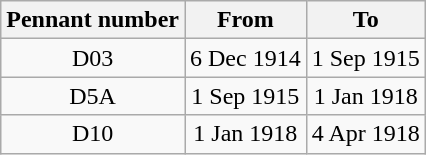<table class="wikitable" style="text-align:center">
<tr>
<th>Pennant number</th>
<th>From</th>
<th>To</th>
</tr>
<tr>
<td>D03</td>
<td>6 Dec 1914</td>
<td>1 Sep 1915</td>
</tr>
<tr>
<td>D5A</td>
<td>1 Sep 1915</td>
<td>1 Jan 1918</td>
</tr>
<tr>
<td>D10</td>
<td>1 Jan 1918</td>
<td>4 Apr 1918</td>
</tr>
</table>
